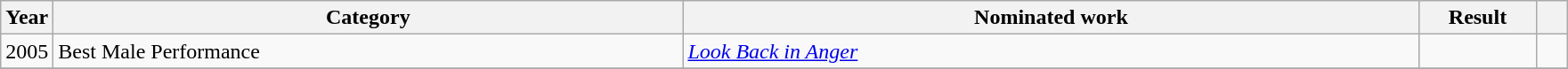<table class=wikitable>
<tr>
<th scope="col" style="width:1em;">Year</th>
<th scope="col" style="width:29em;">Category</th>
<th scope="col" style="width:34em;">Nominated work</th>
<th scope="col" style="width:5em;">Result</th>
<th scope="col" style="width:1em;"></th>
</tr>
<tr>
<td>2005</td>
<td>Best Male Performance</td>
<td><em><a href='#'>Look Back in Anger</a></em></td>
<td></td>
<td></td>
</tr>
<tr>
</tr>
</table>
